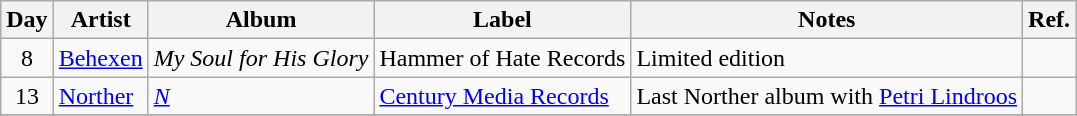<table class="wikitable">
<tr>
<th>Day</th>
<th>Artist</th>
<th>Album</th>
<th>Label</th>
<th>Notes</th>
<th>Ref.</th>
</tr>
<tr>
<td rowspan="1" style="text-align:center;">8</td>
<td><a href='#'>Behexen</a></td>
<td><em>My Soul for His Glory</em></td>
<td>Hammer of Hate Records</td>
<td>Limited edition</td>
<td></td>
</tr>
<tr>
<td rowspan="1" style="text-align:center;">13</td>
<td><a href='#'>Norther</a></td>
<td><em><a href='#'>N</a></em></td>
<td><a href='#'>Century Media Records</a></td>
<td>Last Norther album with <a href='#'>Petri Lindroos</a></td>
<td></td>
</tr>
<tr>
</tr>
</table>
